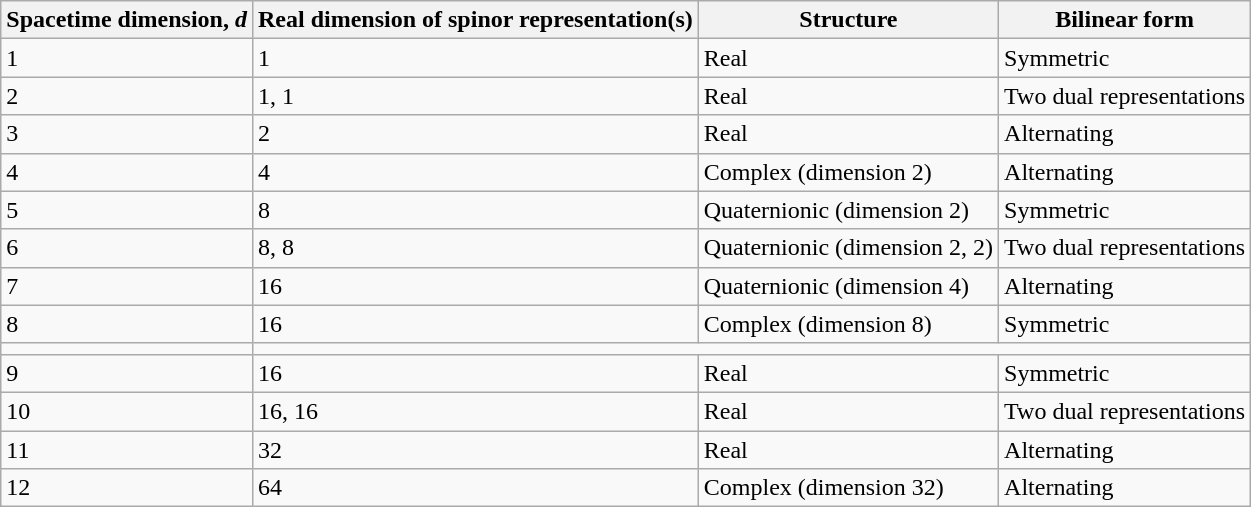<table class="wikitable">
<tr>
<th>Spacetime dimension, <em>d</em></th>
<th>Real dimension of spinor representation(s)</th>
<th>Structure</th>
<th>Bilinear form</th>
</tr>
<tr>
<td>1</td>
<td>1</td>
<td>Real</td>
<td>Symmetric</td>
</tr>
<tr>
<td>2</td>
<td>1, 1</td>
<td>Real</td>
<td>Two dual representations</td>
</tr>
<tr>
<td>3</td>
<td>2</td>
<td>Real</td>
<td>Alternating</td>
</tr>
<tr>
<td>4</td>
<td>4</td>
<td>Complex (dimension 2)</td>
<td>Alternating</td>
</tr>
<tr>
<td>5</td>
<td>8</td>
<td>Quaternionic (dimension 2)</td>
<td>Symmetric</td>
</tr>
<tr>
<td>6</td>
<td>8, 8</td>
<td>Quaternionic (dimension 2, 2)</td>
<td>Two dual representations</td>
</tr>
<tr>
<td>7</td>
<td>16</td>
<td>Quaternionic (dimension 4)</td>
<td>Alternating</td>
</tr>
<tr>
<td>8</td>
<td>16</td>
<td>Complex (dimension 8)</td>
<td>Symmetric</td>
</tr>
<tr>
<td></td>
</tr>
<tr>
<td>9</td>
<td>16</td>
<td>Real</td>
<td>Symmetric</td>
</tr>
<tr>
<td>10</td>
<td>16, 16</td>
<td>Real</td>
<td>Two dual representations</td>
</tr>
<tr>
<td>11</td>
<td>32</td>
<td>Real</td>
<td>Alternating</td>
</tr>
<tr>
<td>12</td>
<td>64</td>
<td>Complex (dimension 32)</td>
<td>Alternating</td>
</tr>
</table>
